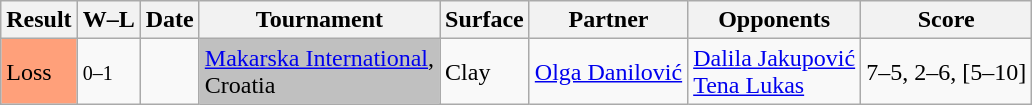<table class="sortable wikitable">
<tr>
<th>Result</th>
<th class="unsortable">W–L</th>
<th>Date</th>
<th>Tournament</th>
<th>Surface</th>
<th>Partner</th>
<th>Opponents</th>
<th class="unsortable">Score</th>
</tr>
<tr>
<td style="background:#ffa07a;">Loss</td>
<td><small>0–1</small></td>
<td><a href='#'></a></td>
<td bgcolor=silver><a href='#'>Makarska International</a>, <br> Croatia</td>
<td>Clay</td>
<td> <a href='#'>Olga Danilović</a></td>
<td> <a href='#'>Dalila Jakupović</a> <br>  <a href='#'>Tena Lukas</a></td>
<td>7–5, 2–6, [5–10]</td>
</tr>
</table>
